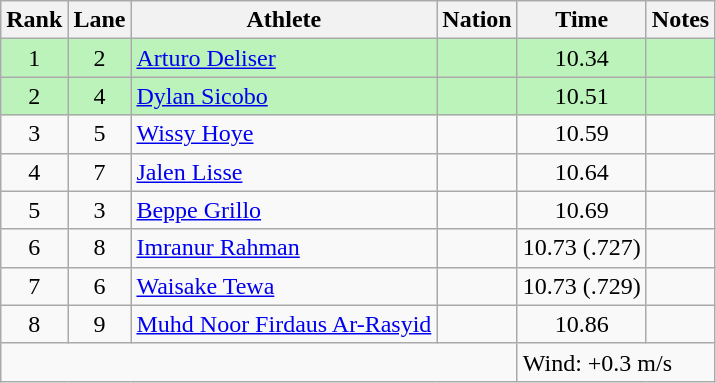<table class="wikitable sortable" style="text-align:center;">
<tr>
<th scope="col">Rank</th>
<th scope="col">Lane</th>
<th scope="col">Athlete</th>
<th scope="col">Nation</th>
<th scope="col">Time</th>
<th scope="col">Notes</th>
</tr>
<tr bgcolor="#bbf3bb">
<td>1</td>
<td>2</td>
<td align=left><a href='#'>Arturo Deliser</a></td>
<td align=left></td>
<td>10.34</td>
<td></td>
</tr>
<tr bgcolor="#bbf3bb">
<td>2</td>
<td>4</td>
<td align=left><a href='#'>Dylan Sicobo</a></td>
<td align=left></td>
<td>10.51</td>
<td></td>
</tr>
<tr>
<td>3</td>
<td>5</td>
<td align=left><a href='#'>Wissy Hoye</a></td>
<td align=left></td>
<td>10.59</td>
<td></td>
</tr>
<tr>
<td>4</td>
<td>7</td>
<td align=left><a href='#'>Jalen Lisse</a></td>
<td align=left></td>
<td>10.64</td>
<td></td>
</tr>
<tr>
<td>5</td>
<td>3</td>
<td align=left><a href='#'>Beppe Grillo</a></td>
<td align=left></td>
<td>10.69</td>
<td></td>
</tr>
<tr>
<td>6</td>
<td>8</td>
<td align=left><a href='#'>Imranur Rahman</a></td>
<td align=left></td>
<td>10.73 (.727)</td>
<td></td>
</tr>
<tr>
<td>7</td>
<td>6</td>
<td align=left><a href='#'>Waisake Tewa</a></td>
<td align=left></td>
<td>10.73 (.729)</td>
<td></td>
</tr>
<tr>
<td>8</td>
<td>9</td>
<td align=left><a href='#'>Muhd Noor Firdaus Ar-Rasyid</a></td>
<td align=left></td>
<td>10.86</td>
<td></td>
</tr>
<tr class="sortbottom">
<td colspan=4></td>
<td colspan="2" style="text-align:left;">Wind: +0.3 m/s</td>
</tr>
</table>
